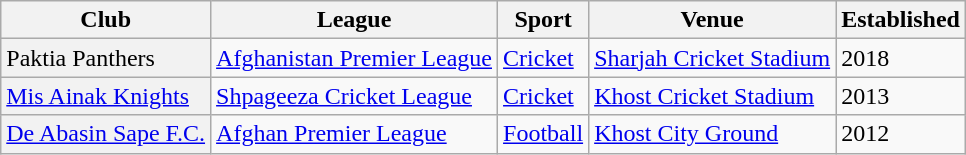<table class="wikitable sortable">
<tr>
<th scope="col">Club</th>
<th scope="col">League</th>
<th scope="col">Sport</th>
<th scope="col">Venue</th>
<th scope="col">Established</th>
</tr>
<tr>
<th scope="row" style="font-weight: normal; text-align: left;">Paktia Panthers</th>
<td><a href='#'>Afghanistan Premier League</a></td>
<td><a href='#'>Cricket</a></td>
<td><a href='#'>Sharjah Cricket Stadium</a></td>
<td>2018</td>
</tr>
<tr>
<th scope="row" style="font-weight: normal; text-align: left;"><a href='#'>Mis Ainak Knights</a></th>
<td><a href='#'>Shpageeza Cricket League</a></td>
<td><a href='#'>Cricket</a></td>
<td><a href='#'>Khost Cricket Stadium</a></td>
<td>2013</td>
</tr>
<tr>
<th scope="row" style="font-weight: normal; text-align: left;"><a href='#'>De Abasin Sape F.C.</a></th>
<td><a href='#'>Afghan Premier League</a></td>
<td><a href='#'>Football</a></td>
<td><a href='#'>Khost City Ground</a></td>
<td>2012</td>
</tr>
</table>
